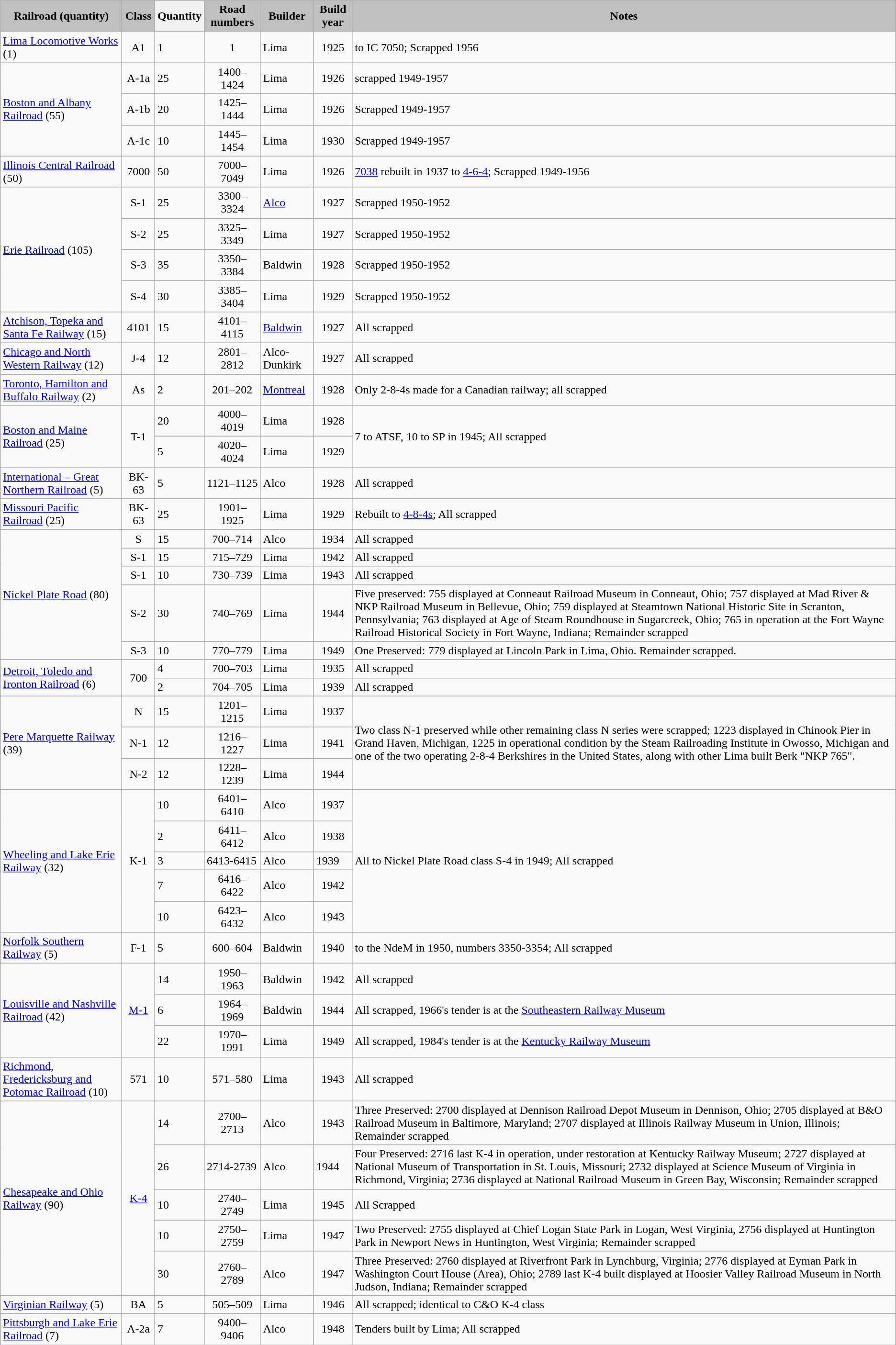<table class="wikitable sortable mw-collapsible">
<tr>
<th style="background:silver">Railroad (quantity)</th>
<th style="background:silver">Class</th>
<th>Quantity</th>
<th style="background:silver">Road numbers</th>
<th style="background:silver">Builder</th>
<th style="background:silver">Build year</th>
<th style="background:silver">Notes</th>
</tr>
<tr>
<td><a href='#'>Lima Locomotive Works</a> (1)</td>
<td style="text-align:center;">A1</td>
<td>1</td>
<td style="text-align:center;">1</td>
<td>Lima</td>
<td style="text-align:center;">1925</td>
<td>to IC 7050; Scrapped 1956</td>
</tr>
<tr>
<td rowspan=3><a href='#'>Boston and Albany Railroad</a> (55)</td>
<td style="text-align:center;">A-1a</td>
<td>25</td>
<td style="text-align:center;">1400–1424</td>
<td>Lima</td>
<td style="text-align:center;">1926</td>
<td>scrapped 1949-1957</td>
</tr>
<tr>
<td style="text-align:center;">A-1b</td>
<td>20</td>
<td style="text-align:center;">1425–1444</td>
<td>Lima</td>
<td style="text-align:center;">1926</td>
<td>Scrapped 1949-1957</td>
</tr>
<tr>
<td style="text-align:center;">A-1c</td>
<td>10</td>
<td style="text-align:center;">1445–1454</td>
<td>Lima</td>
<td style="text-align:center;">1930</td>
<td>Scrapped 1949-1957</td>
</tr>
<tr>
<td><a href='#'>Illinois Central Railroad</a> (50)</td>
<td style="text-align:center;">7000</td>
<td>50</td>
<td style="text-align:center;">7000–7049</td>
<td>Lima</td>
<td style="text-align:center;">1926</td>
<td><a href='#'>7038</a> rebuilt in 1937 to <a href='#'>4-6-4</a>; Scrapped 1949-1956</td>
</tr>
<tr>
<td rowspan=4><a href='#'>Erie Railroad</a> (105)</td>
<td style="text-align:center;">S-1</td>
<td>25</td>
<td style="text-align:center;">3300–3324</td>
<td><a href='#'>Alco</a></td>
<td style="text-align:center;">1927</td>
<td>Scrapped 1950-1952</td>
</tr>
<tr>
<td style="text-align:center;">S-2</td>
<td>25</td>
<td style="text-align:center;">3325–3349</td>
<td>Lima</td>
<td style="text-align:center;">1927</td>
<td>Scrapped 1950-1952</td>
</tr>
<tr>
<td style="text-align:center;">S-3</td>
<td>35</td>
<td style="text-align:center;">3350–3384</td>
<td>Baldwin</td>
<td style="text-align:center;">1928</td>
<td>Scrapped 1950-1952</td>
</tr>
<tr>
<td style="text-align:center;">S-4</td>
<td>30</td>
<td style="text-align:center;">3385–3404</td>
<td>Lima</td>
<td style="text-align:center;">1929</td>
<td>Scrapped 1950-1952</td>
</tr>
<tr>
<td><a href='#'>Atchison, Topeka and Santa Fe Railway</a> (15)</td>
<td style="text-align:center;">4101</td>
<td>15</td>
<td style="text-align:center;">4101–4115</td>
<td><a href='#'>Baldwin</a></td>
<td style="text-align:center;">1927</td>
<td>All scrapped</td>
</tr>
<tr>
<td><a href='#'>Chicago and North Western Railway</a> (12)</td>
<td style="text-align:center;">J-4</td>
<td>12</td>
<td style="text-align:center;">2801–2812</td>
<td>Alco-Dunkirk</td>
<td style="text-align:center;">1927</td>
<td>All scrapped</td>
</tr>
<tr>
<td><a href='#'>Toronto, Hamilton and Buffalo Railway</a> (2)</td>
<td style="text-align:center;">As</td>
<td>2</td>
<td style="text-align:center;">201–202</td>
<td><a href='#'>Montreal</a></td>
<td style="text-align:center;">1928</td>
<td>Only 2-8-4s made for a Canadian railway; all scrapped</td>
</tr>
<tr>
<td rowspan=2><a href='#'>Boston and Maine Railroad</a> (25)</td>
<td rowspan=2 style="text-align:center;">T-1</td>
<td>20</td>
<td style="text-align:center;">4000–4019</td>
<td>Lima</td>
<td style="text-align:center;">1928</td>
<td rowspan=2>7 to ATSF, 10 to SP in 1945; All scrapped</td>
</tr>
<tr>
<td>5</td>
<td style="text-align:center;">4020–4024</td>
<td>Lima</td>
<td style="text-align:center;">1929</td>
</tr>
<tr>
<td><a href='#'>International – Great Northern Railroad</a> (5)</td>
<td style="text-align:center;">BK-63</td>
<td>5</td>
<td style="text-align:center;">1121–1125</td>
<td>Alco</td>
<td style="text-align:center;">1928</td>
<td>All scrapped</td>
</tr>
<tr>
<td><a href='#'>Missouri Pacific Railroad</a> (25)</td>
<td style="text-align:center;">BK-63</td>
<td>25</td>
<td style="text-align:center;">1901–1925</td>
<td>Lima</td>
<td style="text-align:center;">1929</td>
<td>Rebuilt to <a href='#'>4-8-4s</a>; All scrapped</td>
</tr>
<tr>
<td rowspan="5"><a href='#'>Nickel Plate Road</a> (80)</td>
<td style="text-align:center;">S</td>
<td>15</td>
<td style="text-align:center;">700–714</td>
<td>Alco</td>
<td style="text-align:center;">1934</td>
<td>All scrapped</td>
</tr>
<tr>
<td style="text-align:center;">S-1</td>
<td>15</td>
<td style="text-align:center;">715–729</td>
<td>Lima</td>
<td style="text-align:center;">1942</td>
<td>All scrapped</td>
</tr>
<tr>
<td style="text-align:center;">S-1</td>
<td>10</td>
<td style="text-align:center;">730–739</td>
<td>Lima</td>
<td style="text-align:center;">1943</td>
<td>All scrapped</td>
</tr>
<tr>
<td style="text-align:center;">S-2</td>
<td>30</td>
<td style="text-align:center;">740–769</td>
<td>Lima</td>
<td style="text-align:center;">1944</td>
<td>Five preserved: 755 displayed at Conneaut Railroad Museum in Conneaut, Ohio; 757 displayed at Mad River & NKP Railroad Museum in Bellevue, Ohio; 759 displayed at Steamtown National Historic Site in Scranton, Pennsylvania; 763 displayed at Age of Steam Roundhouse in Sugarcreek, Ohio; 765 in operation at the Fort Wayne Railroad Historical Society in Fort Wayne, Indiana; Remainder scrapped</td>
</tr>
<tr>
<td style="text-align:center;">S-3</td>
<td>10</td>
<td style="text-align:center;">770–779</td>
<td>Lima</td>
<td style="text-align:center;">1949</td>
<td>One Preserved: 779 displayed at Lincoln Park in Lima, Ohio. Remainder scrapped.</td>
</tr>
<tr>
<td rowspan="2"><a href='#'>Detroit, Toledo and Ironton Railroad</a> (6)</td>
<td rowspan="2" style="text-align:center;">700</td>
<td>4</td>
<td style="text-align:center;">700–703</td>
<td>Lima</td>
<td style="text-align:center;">1935</td>
<td>All scrapped</td>
</tr>
<tr>
<td>2</td>
<td style="text-align:center;">704–705</td>
<td>Lima</td>
<td style="text-align:center;">1939</td>
<td>All scrapped</td>
</tr>
<tr>
<td rowspan="3"><a href='#'>Pere Marquette Railway</a> (39)</td>
<td style="text-align:center;">N</td>
<td>15</td>
<td style="text-align:center;">1201–1215</td>
<td>Lima</td>
<td style="text-align:center;">1937</td>
<td rowspan="3">Two class N-1 preserved while other remaining class N series were scrapped; 1223 displayed in Chinook Pier in Grand Haven, Michigan, 1225 in operational condition by the Steam Railroading Institute in Owosso, Michigan and one of the two operating 2-8-4 Berkshires in the United States, along with other Lima built Berk "NKP 765".</td>
</tr>
<tr>
<td style="text-align:center;">N-1</td>
<td>12</td>
<td style="text-align:center;">1216–1227</td>
<td>Lima</td>
<td style="text-align:center;">1941</td>
</tr>
<tr>
<td style="text-align:center;">N-2</td>
<td>12</td>
<td style="text-align:center;">1228–1239</td>
<td>Lima</td>
<td style="text-align:center;">1944</td>
</tr>
<tr>
<td rowspan="5"><a href='#'>Wheeling and Lake Erie Railway</a> (32)</td>
<td rowspan="5" style="text-align:center;">K-1</td>
<td>10</td>
<td style="text-align:center;">6401–6410</td>
<td>Alco</td>
<td style="text-align:center;">1937</td>
<td rowspan="5">All to Nickel Plate Road class S-4 in 1949; All scrapped</td>
</tr>
<tr>
<td>2</td>
<td style="text-align:center;">6411–6412</td>
<td>Alco</td>
<td style="text-align:center;">1938</td>
</tr>
<tr>
<td>3</td>
<td>6413-6415</td>
<td>Alco</td>
<td>1939</td>
</tr>
<tr>
<td>7</td>
<td style="text-align:center;">6416–6422</td>
<td>Alco</td>
<td style="text-align:center;">1942</td>
</tr>
<tr>
<td>10</td>
<td style="text-align:center;">6423–6432</td>
<td>Alco</td>
<td style="text-align:center;">1943</td>
</tr>
<tr>
<td><a href='#'>Norfolk Southern Railway</a> (5)</td>
<td style="text-align:center;">F-1</td>
<td>5</td>
<td style="text-align:center;">600–604</td>
<td>Baldwin</td>
<td style="text-align:center;">1940</td>
<td>to the NdeM in 1950, numbers 3350-3354; All scrapped</td>
</tr>
<tr>
<td rowspan=3><a href='#'>Louisville and Nashville Railroad</a> (42)</td>
<td rowspan=3 style="text-align:center;"><a href='#'>M-1</a></td>
<td>14</td>
<td style="text-align:center;">1950–1963</td>
<td>Baldwin</td>
<td style="text-align:center;">1942</td>
<td>All scrapped</td>
</tr>
<tr>
<td>6</td>
<td style="text-align:center;">1964–1969</td>
<td>Baldwin</td>
<td style="text-align:center;">1944</td>
<td>All scrapped, 1966's tender is at the <a href='#'>Southeastern Railway Museum</a></td>
</tr>
<tr>
<td>22</td>
<td style="text-align:center;">1970–1991</td>
<td>Lima</td>
<td style="text-align:center;">1949</td>
<td>All scrapped, 1984's tender is at the <a href='#'>Kentucky Railway Museum</a></td>
</tr>
<tr>
<td><a href='#'>Richmond, Fredericksburg and Potomac Railroad</a> (10)</td>
<td style="text-align:center;">571</td>
<td>10</td>
<td style="text-align:center;">571–580</td>
<td>Lima</td>
<td style="text-align:center;">1943</td>
<td>All scrapped</td>
</tr>
<tr>
<td rowspan="5"><a href='#'>Chesapeake and Ohio Railway</a> (90)</td>
<td rowspan="5" style="text-align:center;"><a href='#'>K-4</a></td>
<td>14</td>
<td style="text-align:center;">2700–2713</td>
<td>Alco</td>
<td style="text-align:center;">1943</td>
<td>Three Preserved: 2700 displayed at Dennison Railroad Depot Museum in Dennison, Ohio; 2705 displayed at B&O Railroad Museum in Baltimore, Maryland; 2707 displayed at Illinois Railway Museum in Union, Illinois; Remainder scrapped</td>
</tr>
<tr>
<td>26</td>
<td>2714-2739</td>
<td>Alco</td>
<td>1944</td>
<td>Four Preserved: 2716 last K-4 in operation, under restoration at Kentucky Railway Museum; 2727 displayed at National Museum of Transportation in St. Louis, Missouri; 2732 displayed at Science Museum of Virginia in Richmond, Virginia; 2736 displayed at National Railroad Museum in Green Bay, Wisconsin; Remainder scrapped</td>
</tr>
<tr>
<td>10</td>
<td style="text-align:center;">2740–2749</td>
<td>Lima</td>
<td style="text-align:center;">1945</td>
<td>All Scrapped</td>
</tr>
<tr>
<td>10</td>
<td style="text-align:center;">2750–2759</td>
<td>Lima</td>
<td style="text-align:center;">1947</td>
<td>Two Preserved: 2755 displayed at Chief Logan State Park in Logan, West Virginia, 2756 displayed at Huntington Park in Newport News in Huntington, West Virginia; Remainder scrapped</td>
</tr>
<tr>
<td>30</td>
<td style="text-align:center;">2760–2789</td>
<td>Alco</td>
<td style="text-align:center;">1947</td>
<td>Three Preserved: 2760 displayed at Riverfront Park in Lynchburg, Virginia; 2776 displayed at Eyman Park in Washington Court House (Area), Ohio; 2789 last K-4 built displayed at Hoosier Valley Railroad Museum in North Judson, Indiana; Remainder scrapped</td>
</tr>
<tr>
<td><a href='#'>Virginian Railway</a> (5)</td>
<td style="text-align:center;">BA</td>
<td>5</td>
<td style="text-align:center;">505–509</td>
<td>Lima</td>
<td style="text-align:center;">1946</td>
<td>All scrapped; identical to C&O K-4 class</td>
</tr>
<tr>
<td><a href='#'>Pittsburgh and Lake Erie Railroad</a> (7)</td>
<td style="text-align:center;">A-2a</td>
<td>7</td>
<td style="text-align:center;">9400–9406</td>
<td>Alco</td>
<td style="text-align:center;">1948</td>
<td>Tenders built by Lima; All scrapped</td>
</tr>
</table>
